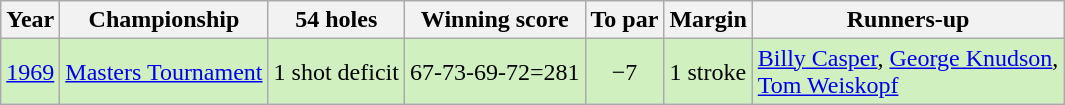<table class="wikitable">
<tr>
<th>Year</th>
<th>Championship</th>
<th>54 holes</th>
<th>Winning score</th>
<th>To par</th>
<th>Margin</th>
<th>Runners-up</th>
</tr>
<tr style="background:#D0F0C0;">
<td><a href='#'>1969</a></td>
<td><a href='#'>Masters Tournament</a></td>
<td>1 shot deficit</td>
<td>67-73-69-72=281</td>
<td align=center>−7</td>
<td>1 stroke</td>
<td> <a href='#'>Billy Casper</a>,  <a href='#'>George Knudson</a>,<br> <a href='#'>Tom Weiskopf</a></td>
</tr>
</table>
